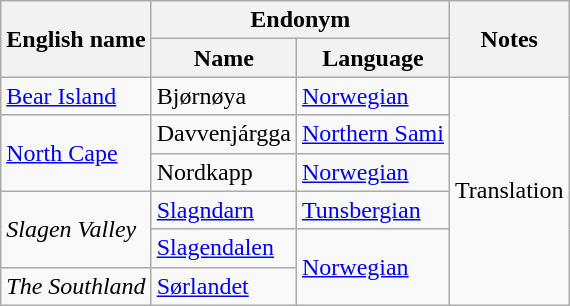<table class="wikitable sortable mw-collapsible">
<tr>
<th rowspan="2">English name</th>
<th colspan="2">Endonym</th>
<th rowspan="2">Notes</th>
</tr>
<tr>
<th>Name</th>
<th>Language</th>
</tr>
<tr>
<td><a href='#'>Bear Island</a></td>
<td>Bjørnøya</td>
<td><a href='#'>Norwegian</a></td>
<td rowspan="6">Translation</td>
</tr>
<tr>
<td rowspan="2"><a href='#'>North Cape</a></td>
<td>Davvenjárgga</td>
<td><a href='#'>Northern Sami</a></td>
</tr>
<tr>
<td>Nordkapp</td>
<td><a href='#'>Norwegian</a></td>
</tr>
<tr>
<td rowspan="2"><em>Slagen Valley</em></td>
<td><a href='#'>Slagndarn</a></td>
<td><a href='#'>Tunsbergian</a></td>
</tr>
<tr>
<td><a href='#'>Slagendalen</a></td>
<td rowspan="2"><a href='#'>Norwegian</a></td>
</tr>
<tr>
<td><em>The Southland</em></td>
<td><a href='#'>Sørlandet</a></td>
</tr>
</table>
